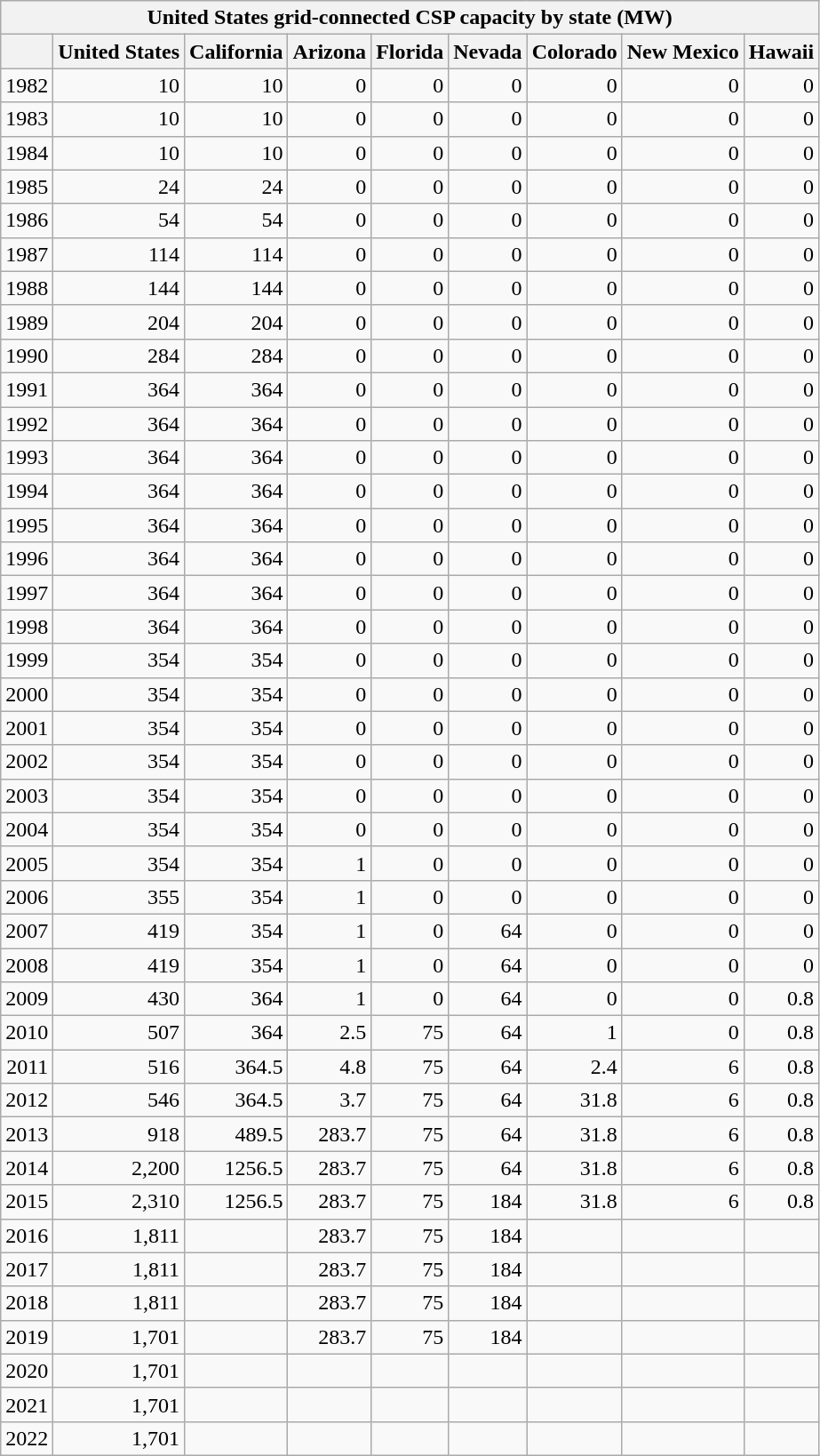<table class="wikitable collapsible collapsed " style="text-align:right">
<tr>
<th colspan=9>United States grid-connected CSP capacity by state (MW)</th>
</tr>
<tr>
<th></th>
<th>United States</th>
<th>California</th>
<th>Arizona</th>
<th>Florida</th>
<th>Nevada</th>
<th>Colorado</th>
<th>New Mexico</th>
<th>Hawaii</th>
</tr>
<tr>
<td>1982</td>
<td>10</td>
<td>10</td>
<td>0</td>
<td>0</td>
<td>0</td>
<td>0</td>
<td>0</td>
<td>0</td>
</tr>
<tr>
<td>1983</td>
<td>10</td>
<td>10</td>
<td>0</td>
<td>0</td>
<td>0</td>
<td>0</td>
<td>0</td>
<td>0</td>
</tr>
<tr>
<td>1984</td>
<td>10</td>
<td>10</td>
<td>0</td>
<td>0</td>
<td>0</td>
<td>0</td>
<td>0</td>
<td>0</td>
</tr>
<tr>
<td>1985</td>
<td>24</td>
<td>24</td>
<td>0</td>
<td>0</td>
<td>0</td>
<td>0</td>
<td>0</td>
<td>0</td>
</tr>
<tr>
<td>1986</td>
<td>54</td>
<td>54</td>
<td>0</td>
<td>0</td>
<td>0</td>
<td>0</td>
<td>0</td>
<td>0</td>
</tr>
<tr>
<td>1987</td>
<td>114</td>
<td>114</td>
<td>0</td>
<td>0</td>
<td>0</td>
<td>0</td>
<td>0</td>
<td>0</td>
</tr>
<tr>
<td>1988</td>
<td>144</td>
<td>144</td>
<td>0</td>
<td>0</td>
<td>0</td>
<td>0</td>
<td>0</td>
<td>0</td>
</tr>
<tr>
<td>1989</td>
<td>204</td>
<td>204</td>
<td>0</td>
<td>0</td>
<td>0</td>
<td>0</td>
<td>0</td>
<td>0</td>
</tr>
<tr>
<td>1990</td>
<td>284</td>
<td>284</td>
<td>0</td>
<td>0</td>
<td>0</td>
<td>0</td>
<td>0</td>
<td>0</td>
</tr>
<tr>
<td>1991</td>
<td>364</td>
<td>364</td>
<td>0</td>
<td>0</td>
<td>0</td>
<td>0</td>
<td>0</td>
<td>0</td>
</tr>
<tr>
<td>1992</td>
<td>364</td>
<td>364</td>
<td>0</td>
<td>0</td>
<td>0</td>
<td>0</td>
<td>0</td>
<td>0</td>
</tr>
<tr>
<td>1993</td>
<td>364</td>
<td>364</td>
<td>0</td>
<td>0</td>
<td>0</td>
<td>0</td>
<td>0</td>
<td>0</td>
</tr>
<tr>
<td>1994</td>
<td>364</td>
<td>364</td>
<td>0</td>
<td>0</td>
<td>0</td>
<td>0</td>
<td>0</td>
<td>0</td>
</tr>
<tr>
<td>1995</td>
<td>364</td>
<td>364</td>
<td>0</td>
<td>0</td>
<td>0</td>
<td>0</td>
<td>0</td>
<td>0</td>
</tr>
<tr>
<td>1996</td>
<td>364</td>
<td>364</td>
<td>0</td>
<td>0</td>
<td>0</td>
<td>0</td>
<td>0</td>
<td>0</td>
</tr>
<tr>
<td>1997</td>
<td>364</td>
<td>364</td>
<td>0</td>
<td>0</td>
<td>0</td>
<td>0</td>
<td>0</td>
<td>0</td>
</tr>
<tr>
<td>1998</td>
<td>364</td>
<td>364</td>
<td>0</td>
<td>0</td>
<td>0</td>
<td>0</td>
<td>0</td>
<td>0</td>
</tr>
<tr>
<td>1999</td>
<td>354</td>
<td>354</td>
<td>0</td>
<td>0</td>
<td>0</td>
<td>0</td>
<td>0</td>
<td>0</td>
</tr>
<tr>
<td>2000</td>
<td>354</td>
<td>354</td>
<td>0</td>
<td>0</td>
<td>0</td>
<td>0</td>
<td>0</td>
<td>0</td>
</tr>
<tr>
<td>2001</td>
<td>354</td>
<td>354</td>
<td>0</td>
<td>0</td>
<td>0</td>
<td>0</td>
<td>0</td>
<td>0</td>
</tr>
<tr>
<td>2002</td>
<td>354</td>
<td>354</td>
<td>0</td>
<td>0</td>
<td>0</td>
<td>0</td>
<td>0</td>
<td>0</td>
</tr>
<tr>
<td>2003</td>
<td>354</td>
<td>354</td>
<td>0</td>
<td>0</td>
<td>0</td>
<td>0</td>
<td>0</td>
<td>0</td>
</tr>
<tr>
<td>2004</td>
<td>354</td>
<td>354</td>
<td>0</td>
<td>0</td>
<td>0</td>
<td>0</td>
<td>0</td>
<td>0</td>
</tr>
<tr>
<td>2005</td>
<td>354</td>
<td>354</td>
<td>1</td>
<td>0</td>
<td>0</td>
<td>0</td>
<td>0</td>
<td>0</td>
</tr>
<tr>
<td>2006</td>
<td>355</td>
<td>354</td>
<td>1</td>
<td>0</td>
<td>0</td>
<td>0</td>
<td>0</td>
<td>0</td>
</tr>
<tr>
<td>2007</td>
<td>419</td>
<td>354</td>
<td>1</td>
<td>0</td>
<td>64</td>
<td>0</td>
<td>0</td>
<td>0</td>
</tr>
<tr>
<td>2008</td>
<td>419</td>
<td>354</td>
<td>1</td>
<td>0</td>
<td>64</td>
<td>0</td>
<td>0</td>
<td>0</td>
</tr>
<tr>
<td>2009</td>
<td>430</td>
<td>364</td>
<td>1</td>
<td>0</td>
<td>64</td>
<td>0</td>
<td>0</td>
<td>0.8</td>
</tr>
<tr>
<td>2010</td>
<td>507</td>
<td>364</td>
<td>2.5</td>
<td>75</td>
<td>64</td>
<td>1</td>
<td>0</td>
<td>0.8</td>
</tr>
<tr>
<td>2011</td>
<td>516</td>
<td>364.5</td>
<td>4.8</td>
<td>75</td>
<td>64</td>
<td>2.4</td>
<td>6</td>
<td>0.8</td>
</tr>
<tr>
<td>2012</td>
<td>546</td>
<td>364.5</td>
<td>3.7</td>
<td>75</td>
<td>64</td>
<td>31.8</td>
<td>6</td>
<td>0.8</td>
</tr>
<tr>
<td>2013</td>
<td>918</td>
<td>489.5</td>
<td>283.7</td>
<td>75</td>
<td>64</td>
<td>31.8</td>
<td>6</td>
<td>0.8</td>
</tr>
<tr>
<td>2014</td>
<td>2,200</td>
<td>1256.5</td>
<td>283.7</td>
<td>75</td>
<td>64</td>
<td>31.8</td>
<td>6</td>
<td>0.8</td>
</tr>
<tr>
<td>2015</td>
<td>2,310</td>
<td>1256.5</td>
<td>283.7</td>
<td>75</td>
<td>184</td>
<td>31.8</td>
<td>6</td>
<td>0.8</td>
</tr>
<tr>
<td>2016</td>
<td>1,811</td>
<td></td>
<td>283.7</td>
<td>75</td>
<td>184</td>
<td></td>
<td></td>
<td></td>
</tr>
<tr>
<td>2017</td>
<td>1,811</td>
<td></td>
<td>283.7</td>
<td>75</td>
<td>184</td>
<td></td>
<td></td>
<td></td>
</tr>
<tr>
<td>2018</td>
<td>1,811</td>
<td></td>
<td>283.7</td>
<td>75</td>
<td>184</td>
<td></td>
<td></td>
<td></td>
</tr>
<tr>
<td>2019</td>
<td>1,701</td>
<td></td>
<td>283.7</td>
<td>75</td>
<td>184</td>
<td></td>
<td></td>
<td></td>
</tr>
<tr>
<td>2020</td>
<td>1,701</td>
<td></td>
<td></td>
<td></td>
<td></td>
<td></td>
<td></td>
<td></td>
</tr>
<tr>
<td>2021</td>
<td>1,701</td>
<td></td>
<td></td>
<td></td>
<td></td>
<td></td>
<td></td>
<td></td>
</tr>
<tr>
<td>2022</td>
<td>1,701</td>
<td></td>
<td></td>
<td></td>
<td></td>
<td></td>
<td></td>
<td></td>
</tr>
</table>
